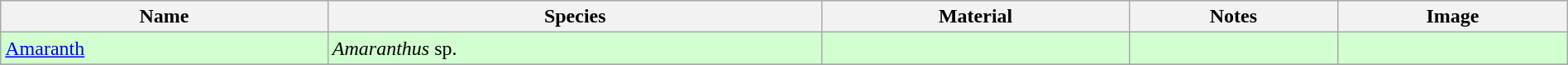<table class="wikitable" align="center" width="100%" style="background:#D1FFCF;">
<tr>
<th>Name</th>
<th>Species</th>
<th>Material</th>
<th>Notes</th>
<th>Image</th>
</tr>
<tr>
<td><a href='#'>Amaranth</a></td>
<td><em>Amaranthus</em> sp.</td>
<td></td>
<td></td>
<td></td>
</tr>
<tr>
</tr>
</table>
